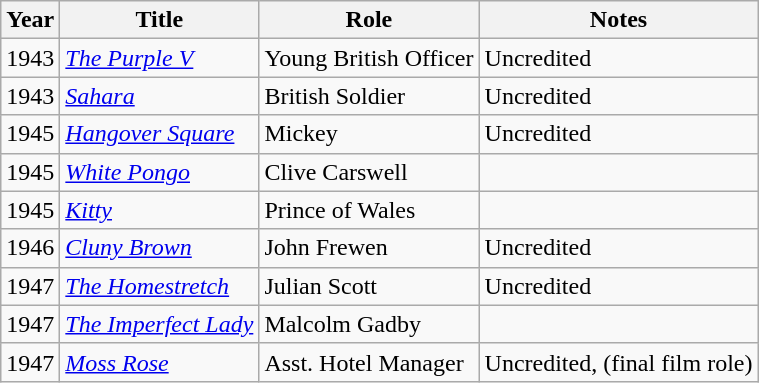<table class="wikitable">
<tr>
<th>Year</th>
<th>Title</th>
<th>Role</th>
<th>Notes</th>
</tr>
<tr>
<td>1943</td>
<td><em><a href='#'>The Purple V</a></em></td>
<td>Young British Officer</td>
<td>Uncredited</td>
</tr>
<tr>
<td>1943</td>
<td><em><a href='#'>Sahara</a></em></td>
<td>British Soldier</td>
<td>Uncredited</td>
</tr>
<tr>
<td>1945</td>
<td><em><a href='#'>Hangover Square</a></em></td>
<td>Mickey</td>
<td>Uncredited</td>
</tr>
<tr>
<td>1945</td>
<td><em><a href='#'>White Pongo</a></em></td>
<td>Clive Carswell</td>
<td></td>
</tr>
<tr>
<td>1945</td>
<td><em><a href='#'>Kitty</a></em></td>
<td>Prince of Wales</td>
<td></td>
</tr>
<tr>
<td>1946</td>
<td><em><a href='#'>Cluny Brown</a></em></td>
<td>John Frewen</td>
<td>Uncredited</td>
</tr>
<tr>
<td>1947</td>
<td><em><a href='#'>The Homestretch</a></em></td>
<td>Julian Scott</td>
<td>Uncredited</td>
</tr>
<tr>
<td>1947</td>
<td><em><a href='#'>The Imperfect Lady</a></em></td>
<td>Malcolm Gadby</td>
<td></td>
</tr>
<tr>
<td>1947</td>
<td><em><a href='#'>Moss Rose</a></em></td>
<td>Asst. Hotel Manager</td>
<td>Uncredited, (final film role)</td>
</tr>
</table>
